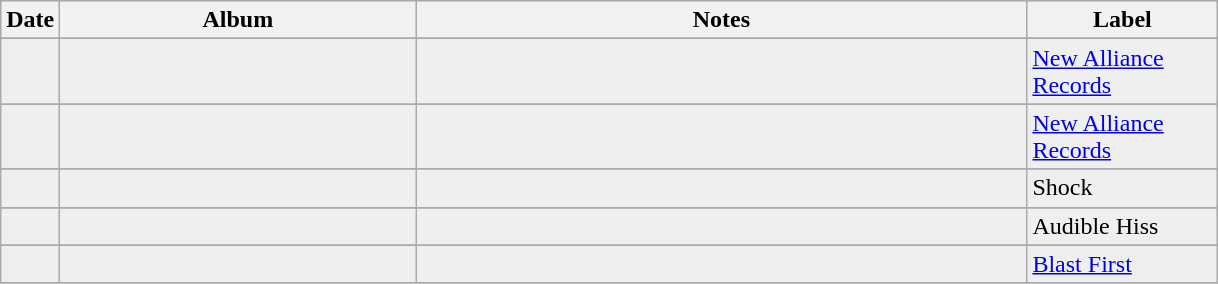<table Class="wikitable"|width=100%>
<tr bgcolor="#CCCCCC">
<th align="center" valign="bottom" width="20">Date</th>
<th align="center" valign="bottom" width="230">Album</th>
<th align="center" valign="bottom" width="400">Notes</th>
<th align="center" valign="bottom" width="120">Label</th>
</tr>
<tr>
</tr>
<tr bgcolor="#efefef">
<td align="left" valign="top"></td>
<td align="left" valign="top"></td>
<td align="left" valign="top" align="center"></td>
<td align="left" valign="top"><a href='#'>New Alliance Records</a></td>
</tr>
<tr>
</tr>
<tr bgcolor="#efefef">
<td align="left" valign="top"></td>
<td align="left" valign="top"></td>
<td align="left" valign="top" align="center"></td>
<td align="left" valign="top"><a href='#'>New Alliance Records</a></td>
</tr>
<tr>
</tr>
<tr bgcolor="#efefef">
<td align="left" valign="top"></td>
<td align="left" valign="top"></td>
<td align="left" valign="top" align="center"></td>
<td align="left" valign="top">Shock</td>
</tr>
<tr>
</tr>
<tr bgcolor="#efefef">
<td align="left" valign="top"></td>
<td align="left" valign="top"></td>
<td align="left" valign="top" align="center"></td>
<td align="left" valign="top">Audible Hiss</td>
</tr>
<tr>
</tr>
<tr bgcolor="#efefef">
<td align="left" valign="top"></td>
<td align="left" valign="top"></td>
<td align="left" valign="top" align="center"></td>
<td align="left" valign="top"><a href='#'>Blast First</a></td>
</tr>
<tr>
</tr>
</table>
